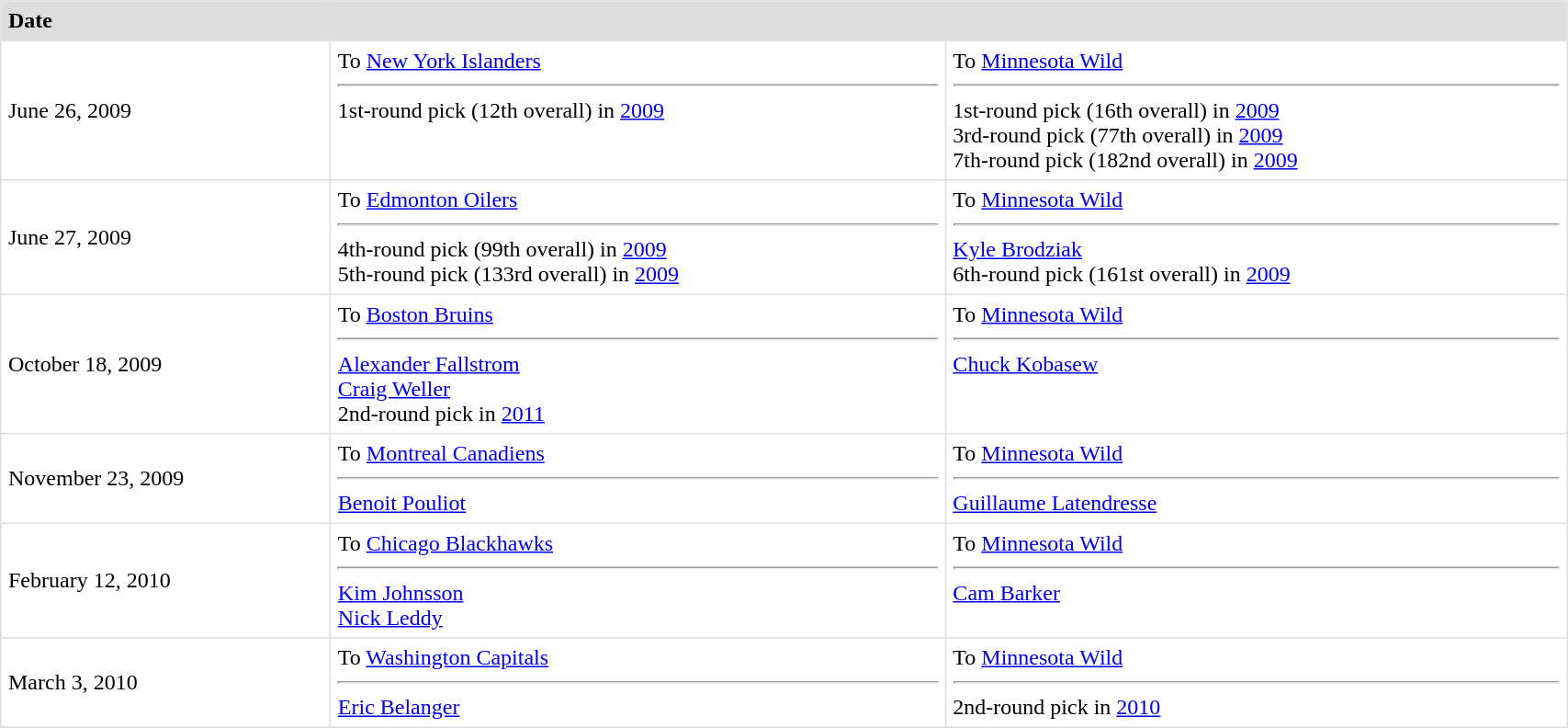<table border=1 style="border-collapse:collapse" bordercolor="#DFDFDF"  cellpadding="5" width=90%>
<tr bgcolor="#dddddd">
<td><strong>Date</strong></td>
<th colspan="2"></th>
</tr>
<tr>
<td>June 26, 2009</td>
<td valign="top">To <a href='#'>New York Islanders</a> <hr>1st-round pick (12th overall) in <a href='#'>2009</a></td>
<td valign="top">To <a href='#'>Minnesota Wild</a> <hr>1st-round pick (16th overall) in <a href='#'>2009</a><br>3rd-round pick (77th overall) in <a href='#'>2009</a><br>7th-round pick (182nd overall) in <a href='#'>2009</a></td>
</tr>
<tr>
<td>June 27, 2009</td>
<td valign="top">To <a href='#'>Edmonton Oilers</a> <hr>4th-round pick (99th overall) in <a href='#'>2009</a><br>5th-round pick (133rd overall) in <a href='#'>2009</a></td>
<td valign="top">To <a href='#'>Minnesota Wild</a> <hr><a href='#'>Kyle Brodziak</a><br>6th-round pick (161st overall) in <a href='#'>2009</a></td>
</tr>
<tr>
<td>October 18, 2009</td>
<td valign="top">To <a href='#'>Boston Bruins</a> <hr><a href='#'>Alexander Fallstrom</a><br><a href='#'>Craig Weller</a><br>2nd-round pick in <a href='#'>2011</a></td>
<td valign="top">To <a href='#'>Minnesota Wild</a> <hr><a href='#'>Chuck Kobasew</a></td>
</tr>
<tr>
<td>November 23, 2009</td>
<td valign="top">To <a href='#'>Montreal Canadiens</a> <hr><a href='#'>Benoit Pouliot</a></td>
<td valign="top">To <a href='#'>Minnesota Wild</a> <hr><a href='#'>Guillaume Latendresse</a></td>
</tr>
<tr>
<td>February 12, 2010</td>
<td valign="top">To <a href='#'>Chicago Blackhawks</a> <hr><a href='#'>Kim Johnsson</a><br><a href='#'>Nick Leddy</a></td>
<td valign="top">To <a href='#'>Minnesota Wild</a> <hr><a href='#'>Cam Barker</a></td>
</tr>
<tr>
<td>March 3, 2010</td>
<td valign="top">To <a href='#'>Washington Capitals</a> <hr><a href='#'>Eric Belanger</a></td>
<td valign="top">To <a href='#'>Minnesota Wild</a> <hr>2nd-round pick in <a href='#'>2010</a></td>
</tr>
<tr>
</tr>
</table>
